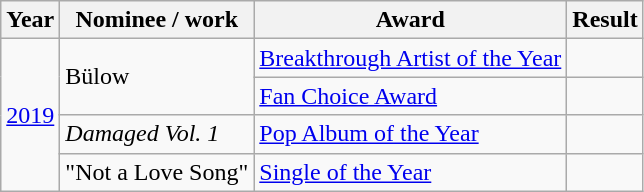<table class="wikitable">
<tr>
<th>Year</th>
<th>Nominee / work</th>
<th>Award</th>
<th>Result</th>
</tr>
<tr>
<td rowspan="4"><a href='#'>2019</a></td>
<td rowspan="2">Bülow</td>
<td><a href='#'>Breakthrough Artist of the Year</a></td>
<td></td>
</tr>
<tr>
<td><a href='#'>Fan Choice Award</a></td>
<td></td>
</tr>
<tr>
<td><em>Damaged Vol. 1</em></td>
<td><a href='#'>Pop Album of the Year</a></td>
<td></td>
</tr>
<tr>
<td>"Not a Love Song"</td>
<td><a href='#'>Single of the Year</a></td>
<td></td>
</tr>
</table>
